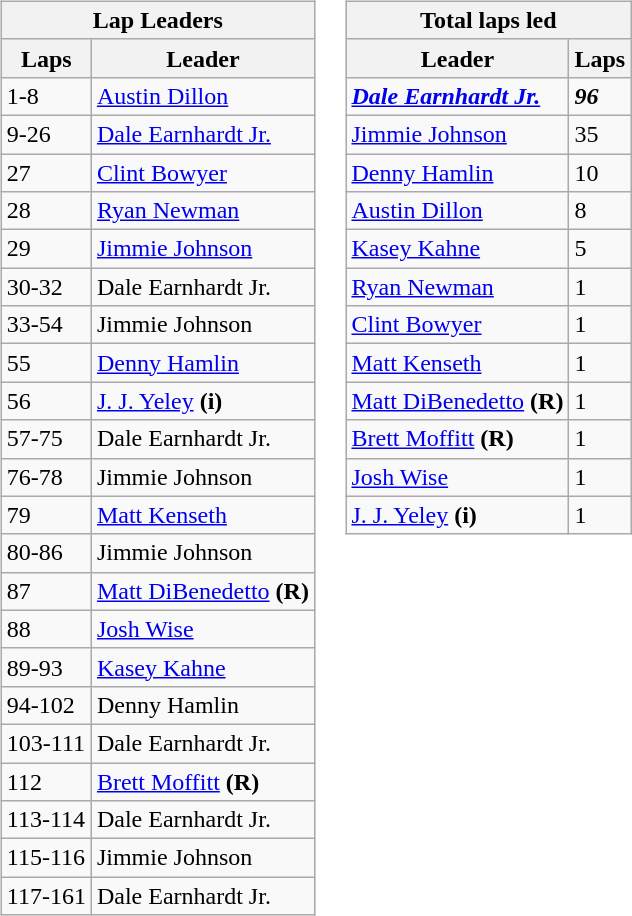<table>
<tr>
<td><br><table class="wikitable">
<tr>
<th colspan="4">Lap Leaders</th>
</tr>
<tr>
<th>Laps</th>
<th>Leader</th>
</tr>
<tr>
<td>1-8</td>
<td><a href='#'>Austin Dillon</a></td>
</tr>
<tr>
<td>9-26</td>
<td><a href='#'>Dale Earnhardt Jr.</a></td>
</tr>
<tr>
<td>27</td>
<td><a href='#'>Clint Bowyer</a></td>
</tr>
<tr>
<td>28</td>
<td><a href='#'>Ryan Newman</a></td>
</tr>
<tr>
<td>29</td>
<td><a href='#'>Jimmie Johnson</a></td>
</tr>
<tr>
<td>30-32</td>
<td>Dale Earnhardt Jr.</td>
</tr>
<tr>
<td>33-54</td>
<td>Jimmie Johnson</td>
</tr>
<tr>
<td>55</td>
<td><a href='#'>Denny Hamlin</a></td>
</tr>
<tr>
<td>56</td>
<td><a href='#'>J. J. Yeley</a> <strong>(i)</strong></td>
</tr>
<tr>
<td>57-75</td>
<td>Dale Earnhardt Jr.</td>
</tr>
<tr>
<td>76-78</td>
<td>Jimmie Johnson</td>
</tr>
<tr>
<td>79</td>
<td><a href='#'>Matt Kenseth</a></td>
</tr>
<tr>
<td>80-86</td>
<td>Jimmie Johnson</td>
</tr>
<tr>
<td>87</td>
<td><a href='#'>Matt DiBenedetto</a> <strong>(R)</strong></td>
</tr>
<tr>
<td>88</td>
<td><a href='#'>Josh Wise</a></td>
</tr>
<tr>
<td>89-93</td>
<td><a href='#'>Kasey Kahne</a></td>
</tr>
<tr>
<td>94-102</td>
<td>Denny Hamlin</td>
</tr>
<tr>
<td>103-111</td>
<td>Dale Earnhardt Jr.</td>
</tr>
<tr>
<td>112</td>
<td><a href='#'>Brett Moffitt</a> <strong>(R)</strong></td>
</tr>
<tr>
<td>113-114</td>
<td>Dale Earnhardt Jr.</td>
</tr>
<tr>
<td>115-116</td>
<td>Jimmie Johnson</td>
</tr>
<tr>
<td>117-161</td>
<td>Dale Earnhardt Jr.</td>
</tr>
</table>
</td>
<td valign="top"><br><table class="wikitable">
<tr>
<th colspan="2">Total laps led</th>
</tr>
<tr>
<th>Leader</th>
<th>Laps</th>
</tr>
<tr>
<td><strong><em><a href='#'>Dale Earnhardt Jr.</a></em></strong></td>
<td><strong><em>96</em></strong></td>
</tr>
<tr>
<td><a href='#'>Jimmie Johnson</a></td>
<td>35</td>
</tr>
<tr>
<td><a href='#'>Denny Hamlin</a></td>
<td>10</td>
</tr>
<tr>
<td><a href='#'>Austin Dillon</a></td>
<td>8</td>
</tr>
<tr>
<td><a href='#'>Kasey Kahne</a></td>
<td>5</td>
</tr>
<tr>
<td><a href='#'>Ryan Newman</a></td>
<td>1</td>
</tr>
<tr>
<td><a href='#'>Clint Bowyer</a></td>
<td>1</td>
</tr>
<tr>
<td><a href='#'>Matt Kenseth</a></td>
<td>1</td>
</tr>
<tr>
<td><a href='#'>Matt DiBenedetto</a> <strong>(R)</strong></td>
<td>1</td>
</tr>
<tr>
<td><a href='#'>Brett Moffitt</a> <strong>(R)</strong></td>
<td>1</td>
</tr>
<tr>
<td><a href='#'>Josh Wise</a></td>
<td>1</td>
</tr>
<tr>
<td><a href='#'>J. J. Yeley</a> <strong>(i)</strong></td>
<td>1</td>
</tr>
</table>
</td>
</tr>
</table>
